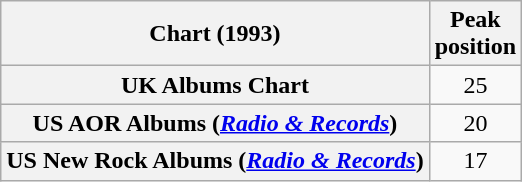<table class="wikitable sortable plainrowheaders" style="text-align:center">
<tr>
<th>Chart (1993)</th>
<th>Peak<br>position</th>
</tr>
<tr>
<th scope="row">UK Albums Chart</th>
<td align="center">25</td>
</tr>
<tr>
<th scope="row">US AOR Albums (<em><a href='#'>Radio & Records</a></em>)</th>
<td>20</td>
</tr>
<tr>
<th scope="row">US New Rock Albums (<em><a href='#'>Radio & Records</a></em>)</th>
<td>17</td>
</tr>
</table>
